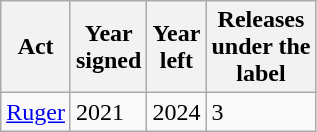<table class="wikitable">
<tr>
<th>Act</th>
<th>Year<br> signed</th>
<th>Year<br> left</th>
<th>Releases<br> under the<br> label</th>
</tr>
<tr>
<td><a href='#'>Ruger</a></td>
<td>2021</td>
<td>2024</td>
<td rowspan="1">3</td>
</tr>
</table>
